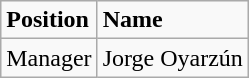<table class="wikitable">
<tr>
<td><strong>Position</strong></td>
<td><strong>Name</strong></td>
</tr>
<tr>
<td>Manager</td>
<td> Jorge Oyarzún</td>
</tr>
</table>
